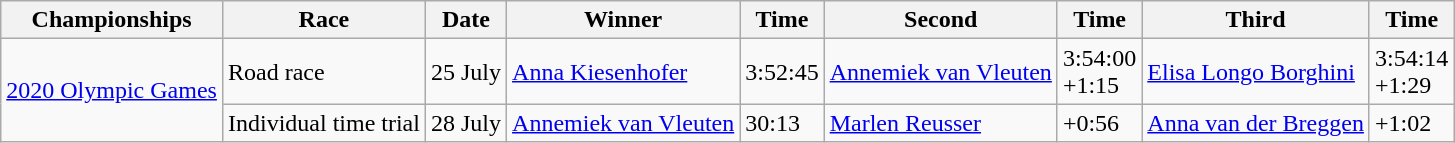<table class="wikitable sortable">
<tr>
<th>Championships</th>
<th>Race</th>
<th>Date</th>
<th>Winner</th>
<th>Time</th>
<th>Second</th>
<th>Time</th>
<th>Third</th>
<th>Time</th>
</tr>
<tr>
<td rowspan=2><a href='#'>2020 Olympic Games</a><br></td>
<td>Road race</td>
<td>25 July</td>
<td><a href='#'>Anna Kiesenhofer</a> <br> </td>
<td>3:52:45</td>
<td><a href='#'>Annemiek van Vleuten</a> <br> </td>
<td>3:54:00 <br> +1:15</td>
<td><a href='#'>Elisa Longo Borghini</a> <br> </td>
<td>3:54:14 <br> +1:29</td>
</tr>
<tr>
<td>Individual time trial </td>
<td>28 July</td>
<td><a href='#'>Annemiek van Vleuten</a> <br> </td>
<td>30:13</td>
<td><a href='#'>Marlen Reusser</a> <br> </td>
<td>+0:56</td>
<td><a href='#'>Anna van der Breggen</a> <br> </td>
<td>+1:02</td>
</tr>
</table>
